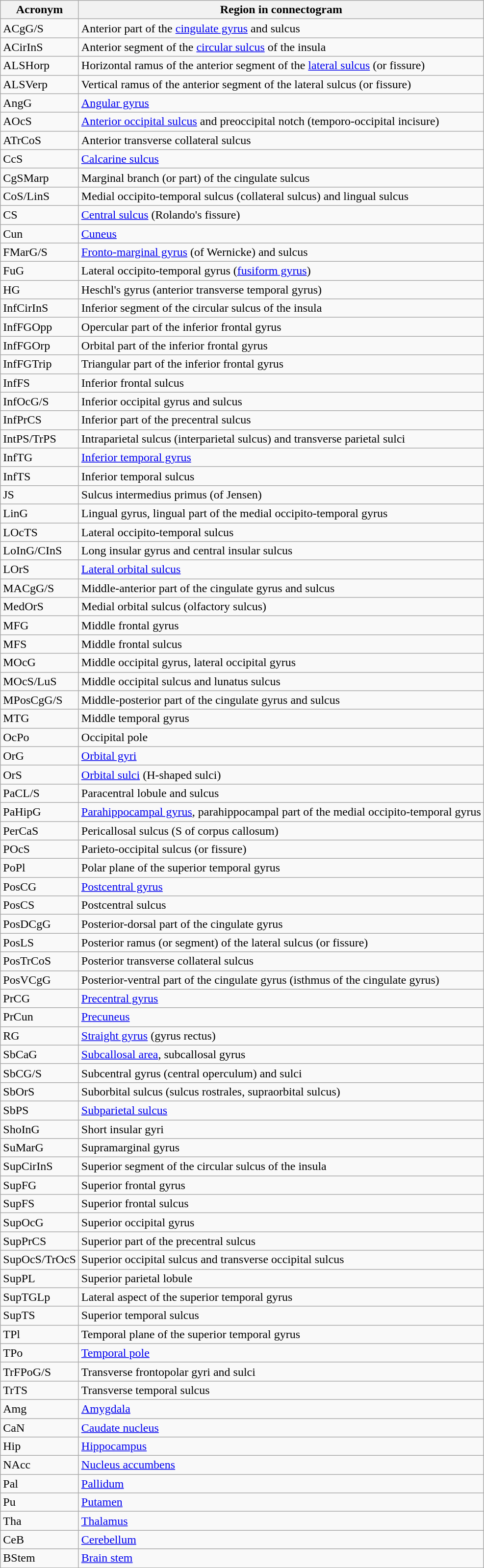<table class="wikitable">
<tr>
<th>Acronym</th>
<th>Region in connectogram</th>
</tr>
<tr>
<td>ACgG/S</td>
<td>Anterior part of the <a href='#'>cingulate gyrus</a> and sulcus</td>
</tr>
<tr>
<td>ACirInS</td>
<td>Anterior segment of the <a href='#'>circular sulcus</a> of the insula</td>
</tr>
<tr>
<td>ALSHorp</td>
<td>Horizontal ramus of the anterior segment of the <a href='#'>lateral sulcus</a> (or fissure)</td>
</tr>
<tr>
<td>ALSVerp</td>
<td>Vertical ramus of the anterior segment of the lateral sulcus (or fissure)</td>
</tr>
<tr>
<td>AngG</td>
<td><a href='#'>Angular gyrus</a></td>
</tr>
<tr>
<td>AOcS</td>
<td><a href='#'>Anterior occipital sulcus</a> and preoccipital notch (temporo-occipital incisure)</td>
</tr>
<tr>
<td>ATrCoS</td>
<td>Anterior transverse collateral sulcus</td>
</tr>
<tr>
<td>CcS</td>
<td><a href='#'>Calcarine sulcus</a></td>
</tr>
<tr>
<td>CgSMarp</td>
<td>Marginal branch (or part) of the cingulate sulcus</td>
</tr>
<tr>
<td>CoS/LinS</td>
<td>Medial occipito-temporal sulcus (collateral sulcus) and lingual sulcus</td>
</tr>
<tr>
<td>CS</td>
<td><a href='#'>Central sulcus</a> (Rolando's fissure)</td>
</tr>
<tr>
<td>Cun</td>
<td><a href='#'>Cuneus</a></td>
</tr>
<tr>
<td>FMarG/S</td>
<td><a href='#'>Fronto-marginal gyrus</a> (of Wernicke) and sulcus</td>
</tr>
<tr>
<td>FuG</td>
<td>Lateral occipito-temporal gyrus (<a href='#'>fusiform gyrus</a>)</td>
</tr>
<tr>
<td>HG</td>
<td>Heschl's gyrus (anterior transverse temporal gyrus)</td>
</tr>
<tr>
<td>InfCirInS</td>
<td>Inferior segment of the circular sulcus of the insula</td>
</tr>
<tr>
<td>InfFGOpp</td>
<td>Opercular part of the inferior frontal gyrus</td>
</tr>
<tr>
<td>InfFGOrp</td>
<td>Orbital part of the inferior frontal gyrus</td>
</tr>
<tr>
<td>InfFGTrip</td>
<td>Triangular part of the inferior frontal gyrus</td>
</tr>
<tr>
<td>InfFS</td>
<td>Inferior frontal sulcus</td>
</tr>
<tr>
<td>InfOcG/S</td>
<td>Inferior occipital gyrus and sulcus</td>
</tr>
<tr>
<td>InfPrCS</td>
<td>Inferior part of the precentral sulcus</td>
</tr>
<tr>
<td>IntPS/TrPS</td>
<td>Intraparietal sulcus (interparietal sulcus) and transverse parietal sulci</td>
</tr>
<tr>
<td>InfTG</td>
<td><a href='#'>Inferior temporal gyrus</a></td>
</tr>
<tr>
<td>InfTS</td>
<td>Inferior temporal sulcus</td>
</tr>
<tr>
<td>JS</td>
<td>Sulcus intermedius primus (of Jensen)</td>
</tr>
<tr>
<td>LinG</td>
<td>Lingual gyrus, lingual part of the medial occipito-temporal gyrus</td>
</tr>
<tr>
<td>LOcTS</td>
<td>Lateral occipito-temporal sulcus</td>
</tr>
<tr>
<td>LoInG/CInS</td>
<td>Long insular gyrus and central insular sulcus</td>
</tr>
<tr>
<td>LOrS</td>
<td><a href='#'>Lateral orbital sulcus</a></td>
</tr>
<tr>
<td>MACgG/S</td>
<td>Middle-anterior part of the cingulate gyrus and sulcus</td>
</tr>
<tr>
<td>MedOrS</td>
<td>Medial orbital sulcus (olfactory sulcus)</td>
</tr>
<tr>
<td>MFG</td>
<td>Middle frontal gyrus</td>
</tr>
<tr>
<td>MFS</td>
<td>Middle frontal sulcus</td>
</tr>
<tr>
<td>MOcG</td>
<td>Middle occipital gyrus, lateral occipital gyrus</td>
</tr>
<tr>
<td>MOcS/LuS</td>
<td>Middle occipital sulcus and lunatus sulcus</td>
</tr>
<tr>
<td>MPosCgG/S</td>
<td>Middle-posterior part of the cingulate gyrus and sulcus</td>
</tr>
<tr>
<td>MTG</td>
<td>Middle temporal gyrus</td>
</tr>
<tr>
<td>OcPo</td>
<td>Occipital pole</td>
</tr>
<tr>
<td>OrG</td>
<td><a href='#'>Orbital gyri</a></td>
</tr>
<tr>
<td>OrS</td>
<td><a href='#'>Orbital sulci</a> (H-shaped sulci)</td>
</tr>
<tr>
<td>PaCL/S</td>
<td>Paracentral lobule and sulcus</td>
</tr>
<tr>
<td>PaHipG</td>
<td><a href='#'>Parahippocampal gyrus</a>, parahippocampal part of the medial occipito-temporal gyrus</td>
</tr>
<tr>
<td>PerCaS</td>
<td>Pericallosal sulcus (S of corpus callosum)</td>
</tr>
<tr>
<td>POcS</td>
<td>Parieto-occipital sulcus (or fissure)</td>
</tr>
<tr>
<td>PoPl</td>
<td>Polar plane of the superior temporal gyrus</td>
</tr>
<tr>
<td>PosCG</td>
<td><a href='#'>Postcentral gyrus</a></td>
</tr>
<tr>
<td>PosCS</td>
<td>Postcentral sulcus</td>
</tr>
<tr>
<td>PosDCgG</td>
<td>Posterior-dorsal part of the cingulate gyrus</td>
</tr>
<tr>
<td>PosLS</td>
<td>Posterior ramus (or segment) of the lateral sulcus (or fissure)</td>
</tr>
<tr>
<td>PosTrCoS</td>
<td>Posterior transverse collateral sulcus</td>
</tr>
<tr>
<td>PosVCgG</td>
<td>Posterior-ventral part of the cingulate gyrus (isthmus of the cingulate gyrus)</td>
</tr>
<tr>
<td>PrCG</td>
<td><a href='#'>Precentral gyrus</a></td>
</tr>
<tr>
<td>PrCun</td>
<td><a href='#'>Precuneus</a></td>
</tr>
<tr>
<td>RG</td>
<td><a href='#'>Straight gyrus</a> (gyrus rectus)</td>
</tr>
<tr>
<td>SbCaG</td>
<td><a href='#'>Subcallosal area</a>, subcallosal gyrus</td>
</tr>
<tr>
<td>SbCG/S</td>
<td>Subcentral gyrus (central operculum) and sulci</td>
</tr>
<tr>
<td>SbOrS</td>
<td>Suborbital sulcus (sulcus rostrales, supraorbital sulcus)</td>
</tr>
<tr>
<td>SbPS</td>
<td><a href='#'>Subparietal sulcus</a></td>
</tr>
<tr>
<td>ShoInG</td>
<td>Short insular gyri</td>
</tr>
<tr>
<td>SuMarG</td>
<td>Supramarginal gyrus</td>
</tr>
<tr>
<td>SupCirInS</td>
<td>Superior segment of the circular sulcus of the insula</td>
</tr>
<tr>
<td>SupFG</td>
<td>Superior frontal gyrus</td>
</tr>
<tr>
<td>SupFS</td>
<td>Superior frontal sulcus</td>
</tr>
<tr>
<td>SupOcG</td>
<td>Superior occipital gyrus</td>
</tr>
<tr>
<td>SupPrCS</td>
<td>Superior part of the precentral sulcus</td>
</tr>
<tr>
<td>SupOcS/TrOcS</td>
<td>Superior occipital sulcus and transverse occipital sulcus</td>
</tr>
<tr>
<td>SupPL</td>
<td>Superior parietal lobule</td>
</tr>
<tr>
<td>SupTGLp</td>
<td>Lateral aspect of the superior temporal gyrus</td>
</tr>
<tr>
<td>SupTS</td>
<td>Superior temporal sulcus</td>
</tr>
<tr>
<td>TPl</td>
<td>Temporal plane of the superior temporal gyrus</td>
</tr>
<tr>
<td>TPo</td>
<td><a href='#'>Temporal pole</a></td>
</tr>
<tr>
<td>TrFPoG/S</td>
<td>Transverse frontopolar gyri and sulci</td>
</tr>
<tr>
<td>TrTS</td>
<td>Transverse temporal sulcus</td>
</tr>
<tr>
<td>Amg</td>
<td><a href='#'>Amygdala</a></td>
</tr>
<tr>
<td>CaN</td>
<td><a href='#'>Caudate nucleus</a></td>
</tr>
<tr>
<td>Hip</td>
<td><a href='#'>Hippocampus</a></td>
</tr>
<tr>
<td>NAcc</td>
<td><a href='#'>Nucleus accumbens</a></td>
</tr>
<tr>
<td>Pal</td>
<td><a href='#'>Pallidum</a></td>
</tr>
<tr>
<td>Pu</td>
<td><a href='#'>Putamen</a></td>
</tr>
<tr>
<td>Tha</td>
<td><a href='#'>Thalamus</a></td>
</tr>
<tr>
<td>CeB</td>
<td><a href='#'>Cerebellum</a></td>
</tr>
<tr>
<td>BStem</td>
<td><a href='#'>Brain stem</a></td>
</tr>
</table>
